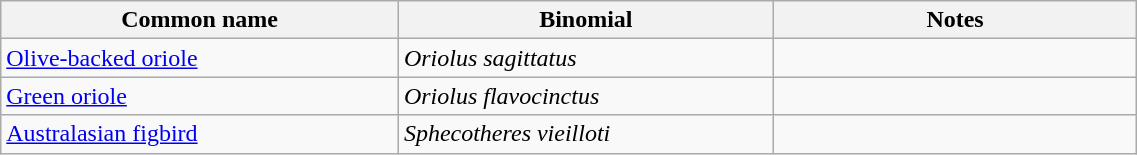<table style="width:60%;" class="wikitable">
<tr>
<th width=35%>Common name</th>
<th width=33%>Binomial</th>
<th width=32%>Notes</th>
</tr>
<tr>
<td><a href='#'>Olive-backed oriole</a></td>
<td><em>Oriolus sagittatus</em></td>
<td></td>
</tr>
<tr>
<td><a href='#'>Green oriole</a></td>
<td><em>Oriolus flavocinctus</em></td>
<td></td>
</tr>
<tr>
<td><a href='#'>Australasian figbird</a></td>
<td><em>Sphecotheres vieilloti</em></td>
<td></td>
</tr>
</table>
